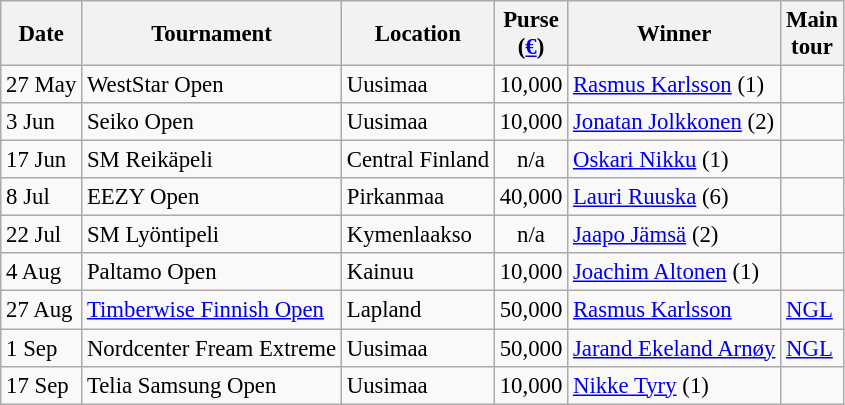<table class="wikitable" style="font-size:95%;">
<tr>
<th>Date</th>
<th>Tournament</th>
<th>Location</th>
<th>Purse<br>(<a href='#'>€</a>)</th>
<th>Winner</th>
<th>Main<br>tour</th>
</tr>
<tr>
<td>27 May</td>
<td>WestStar Open</td>
<td>Uusimaa</td>
<td align=right>10,000</td>
<td> <a href='#'>Rasmus Karlsson</a> (1)</td>
<td></td>
</tr>
<tr>
<td>3 Jun</td>
<td>Seiko Open</td>
<td>Uusimaa</td>
<td align=right>10,000</td>
<td> <a href='#'>Jonatan Jolkkonen</a> (2)</td>
<td></td>
</tr>
<tr>
<td>17 Jun</td>
<td>SM Reikäpeli</td>
<td>Central Finland</td>
<td align=center>n/a</td>
<td> <a href='#'>Oskari Nikku</a> (1)</td>
<td></td>
</tr>
<tr>
<td>8 Jul</td>
<td>EEZY Open</td>
<td>Pirkanmaa</td>
<td align=right>40,000</td>
<td> <a href='#'>Lauri Ruuska</a> (6)</td>
<td></td>
</tr>
<tr>
<td>22 Jul</td>
<td>SM Lyöntipeli</td>
<td>Kymenlaakso</td>
<td align=center>n/a</td>
<td> <a href='#'>Jaapo Jämsä</a> (2)</td>
<td></td>
</tr>
<tr>
<td>4 Aug</td>
<td>Paltamo Open</td>
<td>Kainuu</td>
<td align=right>10,000</td>
<td> <a href='#'>Joachim Altonen</a> (1)</td>
<td></td>
</tr>
<tr>
<td>27 Aug</td>
<td><a href='#'>Timberwise Finnish Open</a></td>
<td>Lapland</td>
<td align=right>50,000</td>
<td> <a href='#'>Rasmus Karlsson</a></td>
<td><a href='#'>NGL</a></td>
</tr>
<tr>
<td>1 Sep</td>
<td>Nordcenter Fream Extreme</td>
<td>Uusimaa</td>
<td align=right>50,000</td>
<td> <a href='#'>Jarand Ekeland Arnøy</a></td>
<td><a href='#'>NGL</a></td>
</tr>
<tr>
<td>17 Sep</td>
<td>Telia Samsung Open</td>
<td>Uusimaa</td>
<td align=right>10,000</td>
<td> <a href='#'>Nikke Tyry</a> (1)</td>
<td></td>
</tr>
</table>
